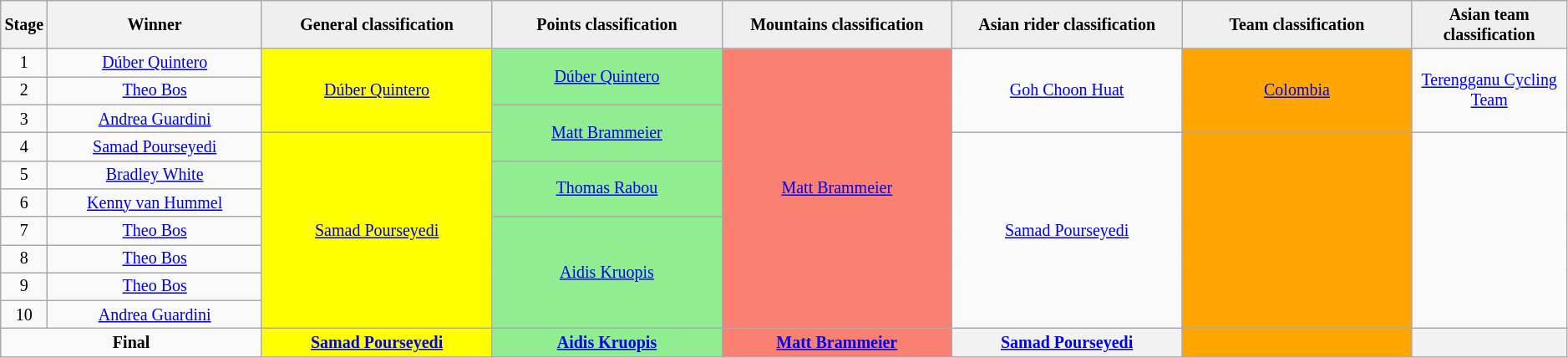<table class="wikitable" style="text-align: center; font-size:smaller;">
<tr>
<th width="1%">Stage</th>
<th width="14%">Winner</th>
<th style="background:#EFEFEF;" width="15%">General classification<br></th>
<th style="background:#EFEFEF;" width="15%">Points classification<br></th>
<th style="background:#EFEFEF;" width="15%">Mountains classification<br></th>
<th style="background:#EFEFEF;" width="15%">Asian rider classification<br></th>
<th style="background:#EFEFEF;" width="15%">Team classification</th>
<th style="background:#EFEFEF;" width="15%">Asian team classification</th>
</tr>
<tr>
<td>1</td>
<td><a href='#'>Dúber Quintero</a></td>
<td style="background-color:yellow" rowspan=3><a href='#'>Dúber Quintero</a></td>
<td style="background:lightgreen" rowspan=2><a href='#'>Dúber Quintero</a></td>
<td style="background-color:salmon" rowspan=10><a href='#'>Matt Brammeier</a></td>
<td rowspan=3><a href='#'>Goh Choon Huat</a></td>
<td style="background:orange" rowspan=3><a href='#'>Colombia</a></td>
<td rowspan=3><a href='#'>Terengganu Cycling Team</a></td>
</tr>
<tr>
<td>2</td>
<td><a href='#'>Theo Bos</a></td>
</tr>
<tr>
<td>3</td>
<td><a href='#'>Andrea Guardini</a></td>
<td style="background-color:lightgreen" rowspan=2><a href='#'>Matt Brammeier</a></td>
</tr>
<tr>
<td>4</td>
<td><a href='#'>Samad Pourseyedi</a></td>
<td style="background-color:yellow" rowspan=7><a href='#'>Samad Pourseyedi</a></td>
<td rowspan=7><a href='#'>Samad Pourseyedi</a></td>
<td style="background:orange" rowspan=7></td>
<td rowspan=7></td>
</tr>
<tr>
<td>5</td>
<td><a href='#'>Bradley White</a></td>
<td style="background-color:lightgreen" rowspan=2><a href='#'>Thomas Rabou</a></td>
</tr>
<tr>
<td>6</td>
<td><a href='#'>Kenny van Hummel</a></td>
</tr>
<tr>
<td>7</td>
<td><a href='#'>Theo Bos</a></td>
<td style="background-color:lightgreen" rowspan=4><a href='#'>Aidis Kruopis</a></td>
</tr>
<tr>
<td>8</td>
<td><a href='#'>Theo Bos</a></td>
</tr>
<tr>
<td>9</td>
<td><a href='#'>Theo Bos</a></td>
</tr>
<tr>
<td>10</td>
<td><a href='#'>Andrea Guardini</a></td>
</tr>
<tr>
<td colspan="2"><strong>Final</strong></td>
<th style="background:yellow"><a href='#'>Samad Pourseyedi</a></th>
<th style="background:lightgreen"><a href='#'>Aidis Kruopis</a></th>
<th style="background:salmon"><a href='#'>Matt Brammeier</a></th>
<th><a href='#'>Samad Pourseyedi</a></th>
<th style="background:orange"></th>
<th></th>
</tr>
</table>
